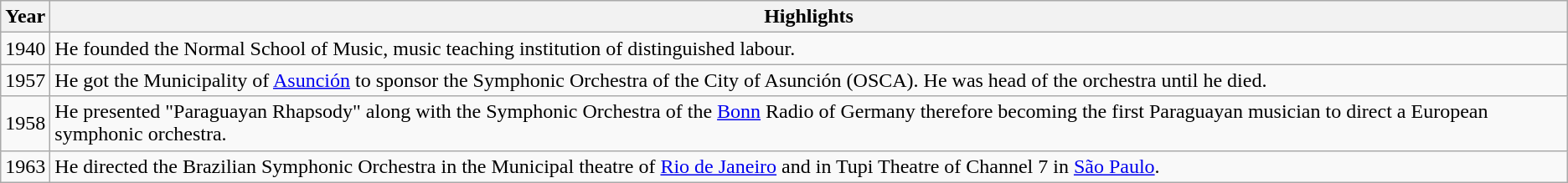<table class="wikitable">
<tr>
<th>Year</th>
<th>Highlights</th>
</tr>
<tr ------>
<td>1940</td>
<td>He founded the Normal School of Music, music teaching institution of distinguished labour.</td>
</tr>
<tr -------->
<td>1957</td>
<td>He got the Municipality of <a href='#'>Asunción</a> to sponsor the Symphonic Orchestra of the City of Asunción (OSCA). He was head of the orchestra until he died.</td>
</tr>
<tr -------->
<td>1958</td>
<td>He presented "Paraguayan Rhapsody" along with the Symphonic Orchestra of the <a href='#'>Bonn</a> Radio of Germany therefore becoming the first Paraguayan musician to direct a European symphonic orchestra.</td>
</tr>
<tr -------->
<td>1963</td>
<td>He directed the Brazilian Symphonic Orchestra in the Municipal theatre of <a href='#'>Rio de Janeiro</a> and in Tupi Theatre of Channel 7 in <a href='#'>São Paulo</a>.</td>
</tr>
</table>
